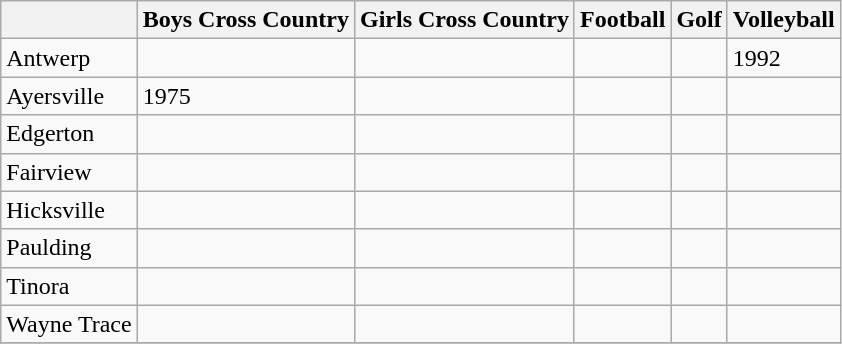<table class="wikitable">
<tr>
<th></th>
<th>Boys Cross Country</th>
<th>Girls Cross Country</th>
<th>Football</th>
<th>Golf</th>
<th>Volleyball</th>
</tr>
<tr>
<td>Antwerp</td>
<td></td>
<td></td>
<td></td>
<td></td>
<td>1992</td>
</tr>
<tr>
<td>Ayersville</td>
<td>1975</td>
<td></td>
<td></td>
<td></td>
<td></td>
</tr>
<tr>
<td>Edgerton</td>
<td></td>
<td></td>
<td></td>
<td></td>
<td></td>
</tr>
<tr>
<td>Fairview</td>
<td></td>
<td></td>
<td></td>
<td></td>
<td></td>
</tr>
<tr>
<td>Hicksville</td>
<td></td>
<td></td>
<td></td>
<td></td>
<td></td>
</tr>
<tr>
<td>Paulding</td>
<td></td>
<td></td>
<td></td>
<td></td>
<td></td>
</tr>
<tr>
<td>Tinora</td>
<td></td>
<td></td>
<td></td>
<td></td>
<td></td>
</tr>
<tr>
<td>Wayne Trace</td>
<td></td>
<td></td>
<td></td>
<td></td>
<td></td>
</tr>
<tr>
</tr>
</table>
